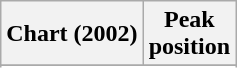<table class="wikitable sortable plainrowheaders">
<tr>
<th>Chart (2002)</th>
<th>Peak<br>position</th>
</tr>
<tr>
</tr>
<tr>
</tr>
<tr>
</tr>
</table>
